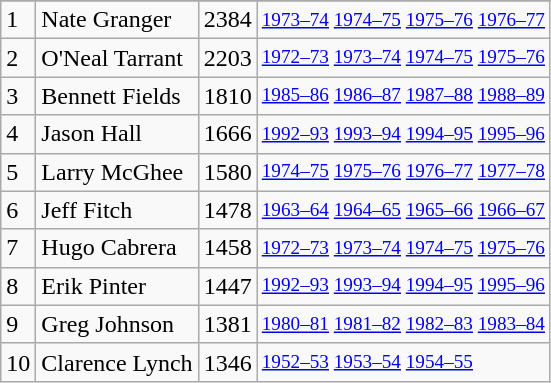<table class="wikitable">
<tr>
</tr>
<tr>
<td>1</td>
<td>Nate Granger</td>
<td>2384</td>
<td style="font-size:80%;"><a href='#'>1973–74</a> <a href='#'>1974–75</a> <a href='#'>1975–76</a> <a href='#'>1976–77</a></td>
</tr>
<tr>
<td>2</td>
<td>O'Neal Tarrant</td>
<td>2203</td>
<td style="font-size:80%;"><a href='#'>1972–73</a> <a href='#'>1973–74</a> <a href='#'>1974–75</a> <a href='#'>1975–76</a></td>
</tr>
<tr>
<td>3</td>
<td>Bennett Fields</td>
<td>1810</td>
<td style="font-size:80%;"><a href='#'>1985–86</a> <a href='#'>1986–87</a> <a href='#'>1987–88</a> <a href='#'>1988–89</a></td>
</tr>
<tr>
<td>4</td>
<td>Jason Hall</td>
<td>1666</td>
<td style="font-size:80%;"><a href='#'>1992–93</a> <a href='#'>1993–94</a> <a href='#'>1994–95</a> <a href='#'>1995–96</a></td>
</tr>
<tr>
<td>5</td>
<td>Larry McGhee</td>
<td>1580</td>
<td style="font-size:80%;"><a href='#'>1974–75</a> <a href='#'>1975–76</a> <a href='#'>1976–77</a> <a href='#'>1977–78</a></td>
</tr>
<tr>
<td>6</td>
<td>Jeff Fitch</td>
<td>1478</td>
<td style="font-size:80%;"><a href='#'>1963–64</a> <a href='#'>1964–65</a> <a href='#'>1965–66</a> <a href='#'>1966–67</a></td>
</tr>
<tr>
<td>7</td>
<td>Hugo Cabrera</td>
<td>1458</td>
<td style="font-size:80%;"><a href='#'>1972–73</a> <a href='#'>1973–74</a> <a href='#'>1974–75</a> <a href='#'>1975–76</a></td>
</tr>
<tr>
<td>8</td>
<td>Erik Pinter</td>
<td>1447</td>
<td style="font-size:80%;"><a href='#'>1992–93</a> <a href='#'>1993–94</a> <a href='#'>1994–95</a> <a href='#'>1995–96</a></td>
</tr>
<tr>
<td>9</td>
<td>Greg Johnson</td>
<td>1381</td>
<td style="font-size:80%;"><a href='#'>1980–81</a> <a href='#'>1981–82</a> <a href='#'>1982–83</a> <a href='#'>1983–84</a></td>
</tr>
<tr>
<td>10</td>
<td>Clarence Lynch</td>
<td>1346</td>
<td style="font-size:80%;"><a href='#'>1952–53</a> <a href='#'>1953–54</a> <a href='#'>1954–55</a></td>
</tr>
</table>
